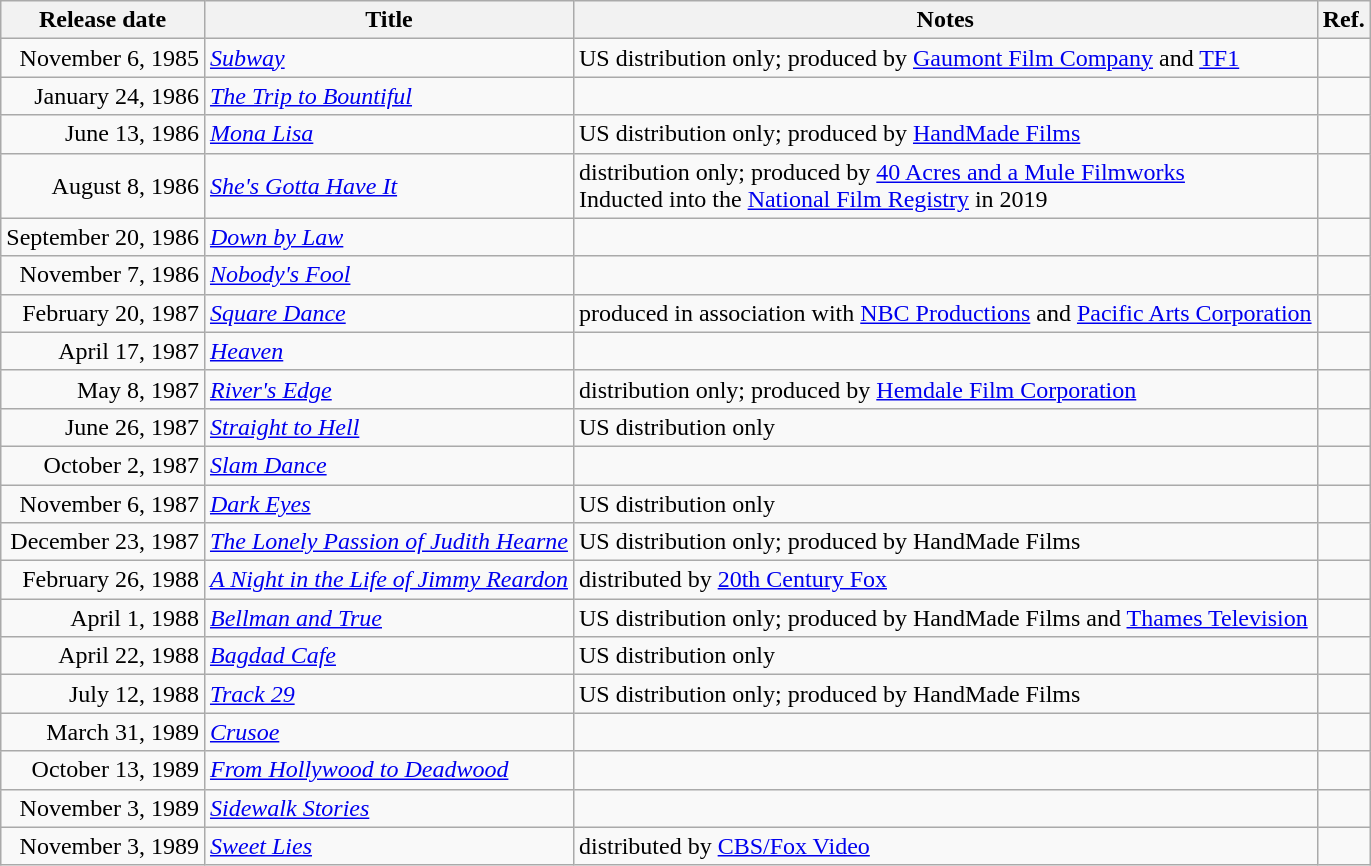<table class="wikitable sortable">
<tr>
<th>Release date</th>
<th>Title</th>
<th>Notes</th>
<th>Ref.</th>
</tr>
<tr>
<td style="text-align:right;">November 6, 1985</td>
<td><em><a href='#'>Subway</a></em></td>
<td>US distribution only; produced by <a href='#'>Gaumont Film Company</a> and <a href='#'>TF1</a></td>
<td></td>
</tr>
<tr>
<td style="text-align:right;">January 24, 1986</td>
<td><em><a href='#'>The Trip to Bountiful</a></em></td>
<td></td>
<td></td>
</tr>
<tr>
<td style="text-align:right;">June 13, 1986</td>
<td><em><a href='#'>Mona Lisa</a></em></td>
<td>US distribution only; produced by <a href='#'>HandMade Films</a></td>
<td></td>
</tr>
<tr>
<td style="text-align:right;">August 8, 1986</td>
<td><em><a href='#'>She's Gotta Have It</a></em></td>
<td>distribution only; produced by <a href='#'>40 Acres and a Mule Filmworks</a><br>Inducted into the <a href='#'>National Film Registry</a> in 2019</td>
<td></td>
</tr>
<tr>
<td style="text-align:right;">September 20, 1986</td>
<td><em><a href='#'>Down by Law</a></em></td>
<td></td>
<td></td>
</tr>
<tr>
<td style="text-align:right;">November 7, 1986</td>
<td><em><a href='#'>Nobody's Fool</a></em></td>
<td></td>
<td></td>
</tr>
<tr>
<td style="text-align:right;">February 20, 1987</td>
<td><em><a href='#'>Square Dance</a></em></td>
<td>produced in association with <a href='#'>NBC Productions</a> and <a href='#'>Pacific Arts Corporation</a></td>
<td></td>
</tr>
<tr>
<td style="text-align:right;">April 17, 1987</td>
<td><em><a href='#'>Heaven</a></em></td>
<td></td>
<td></td>
</tr>
<tr>
<td style="text-align:right;">May 8, 1987</td>
<td><em><a href='#'>River's Edge</a></em></td>
<td>distribution only; produced by <a href='#'>Hemdale Film Corporation</a></td>
<td></td>
</tr>
<tr>
<td style="text-align:right;">June 26, 1987</td>
<td><em><a href='#'>Straight to Hell</a></em></td>
<td>US distribution only</td>
<td></td>
</tr>
<tr>
<td style="text-align:right;">October 2, 1987</td>
<td><em><a href='#'>Slam Dance</a></em></td>
<td></td>
<td></td>
</tr>
<tr>
<td style="text-align:right;">November 6, 1987</td>
<td><em><a href='#'>Dark Eyes</a></em></td>
<td>US distribution only</td>
<td></td>
</tr>
<tr>
<td style="text-align:right;">December 23, 1987</td>
<td><em><a href='#'>The Lonely Passion of Judith Hearne</a></em></td>
<td>US distribution only; produced by HandMade Films</td>
<td></td>
</tr>
<tr>
<td style="text-align:right;">February 26, 1988</td>
<td><em><a href='#'>A Night in the Life of Jimmy Reardon</a></em></td>
<td>distributed by <a href='#'>20th Century Fox</a></td>
<td></td>
</tr>
<tr>
<td style="text-align:right;">April 1, 1988</td>
<td><em><a href='#'>Bellman and True</a></em></td>
<td>US distribution only; produced by HandMade Films and <a href='#'>Thames Television</a></td>
<td></td>
</tr>
<tr>
<td style="text-align:right;">April 22, 1988</td>
<td><em><a href='#'>Bagdad Cafe</a></em></td>
<td>US distribution only</td>
<td></td>
</tr>
<tr>
<td style="text-align:right;">July 12, 1988</td>
<td><em><a href='#'>Track 29</a></em></td>
<td>US distribution only; produced by HandMade Films</td>
<td></td>
</tr>
<tr>
<td style="text-align:right;">March 31, 1989</td>
<td><em><a href='#'>Crusoe</a></em></td>
<td></td>
<td></td>
</tr>
<tr>
<td style="text-align:right;">October 13, 1989</td>
<td><em><a href='#'>From Hollywood to Deadwood</a></em></td>
<td></td>
<td></td>
</tr>
<tr>
<td style="text-align:right;">November 3, 1989</td>
<td><em><a href='#'>Sidewalk Stories</a></em></td>
<td></td>
<td></td>
</tr>
<tr>
<td style="text-align:right;">November 3, 1989</td>
<td><em><a href='#'>Sweet Lies</a></em></td>
<td>distributed by <a href='#'>CBS/Fox Video</a></td>
<td></td>
</tr>
</table>
